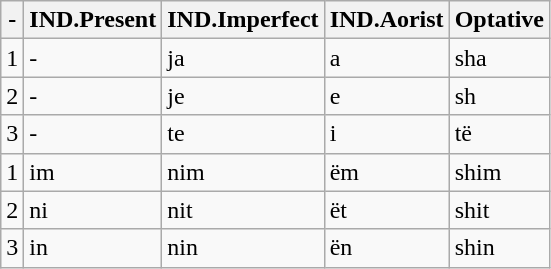<table class="wikitable">
<tr>
<th>-</th>
<th>IND.Present</th>
<th>IND.Imperfect</th>
<th>IND.Aorist</th>
<th>Optative</th>
</tr>
<tr>
<td>1</td>
<td>-</td>
<td>ja</td>
<td>a</td>
<td>sha</td>
</tr>
<tr>
<td>2</td>
<td>-</td>
<td>je</td>
<td>e</td>
<td>sh</td>
</tr>
<tr>
<td>3</td>
<td>-</td>
<td>te</td>
<td>i</td>
<td>të</td>
</tr>
<tr>
<td>1</td>
<td>im</td>
<td>nim</td>
<td>ëm</td>
<td>shim</td>
</tr>
<tr>
<td>2</td>
<td>ni</td>
<td>nit</td>
<td>ët</td>
<td>shit</td>
</tr>
<tr>
<td>3</td>
<td>in</td>
<td>nin</td>
<td>ën</td>
<td>shin</td>
</tr>
</table>
